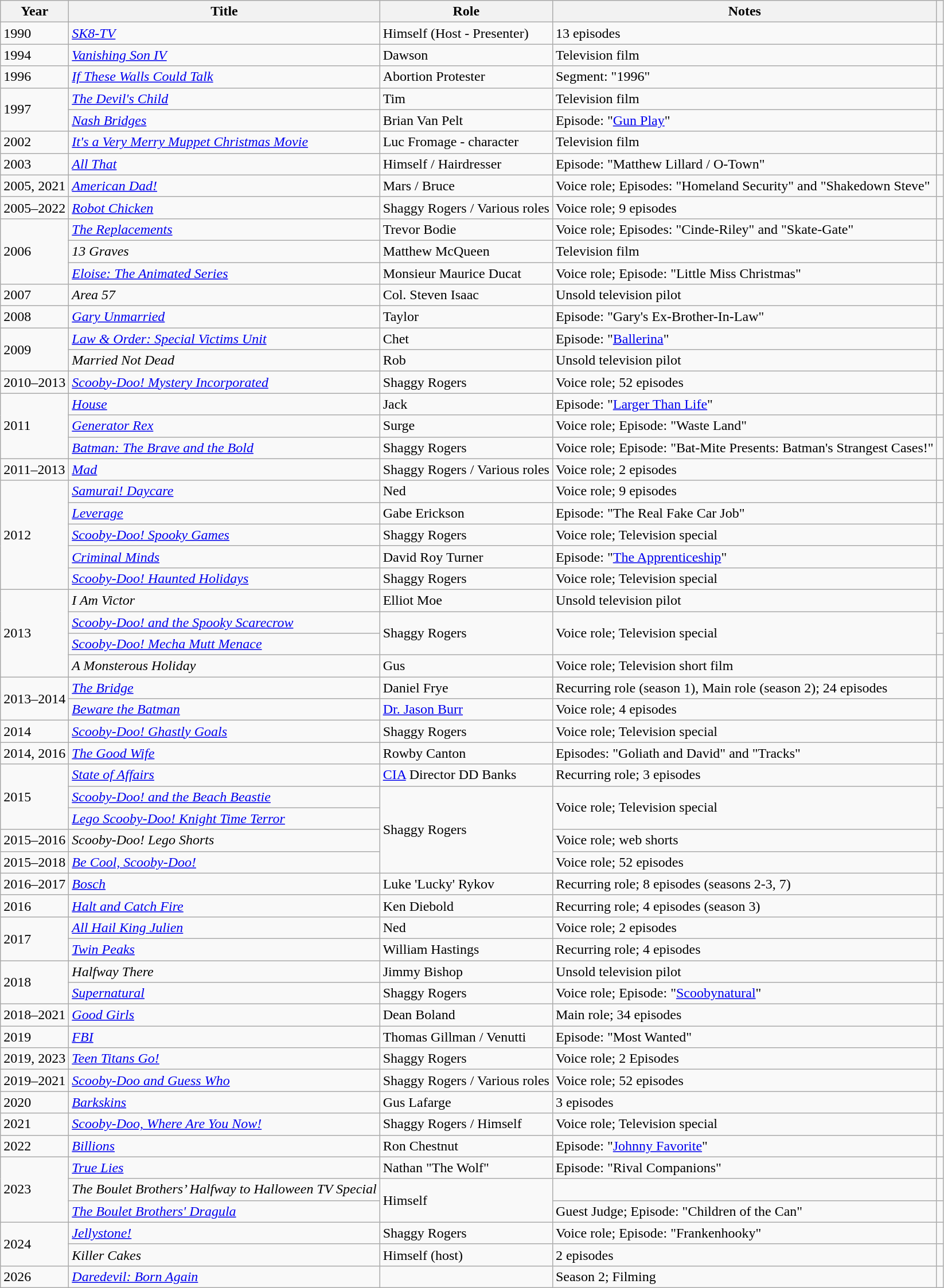<table class = "wikitable sortable">
<tr>
<th>Year</th>
<th>Title</th>
<th>Role</th>
<th>Notes</th>
<th scope="col" class="unsortable"></th>
</tr>
<tr>
<td>1990</td>
<td><em> <a href='#'>SK8-TV</a></em></td>
<td>Himself (Host - Presenter)</td>
<td>13 episodes</td>
<td style="text-align:center;"></td>
</tr>
<tr>
<td>1994</td>
<td><em><a href='#'>Vanishing Son IV</a></em></td>
<td>Dawson</td>
<td>Television film</td>
<td style="text-align:center;"></td>
</tr>
<tr>
<td>1996</td>
<td><em><a href='#'>If These Walls Could Talk</a></em></td>
<td>Abortion Protester</td>
<td>Segment: "1996"</td>
<td style="text-align:center;"></td>
</tr>
<tr>
<td rowspan="2">1997</td>
<td><em><a href='#'>The Devil's Child</a></em></td>
<td>Tim</td>
<td>Television film</td>
<td style="text-align:center;"></td>
</tr>
<tr>
<td><em><a href='#'>Nash Bridges</a></em></td>
<td>Brian Van Pelt</td>
<td>Episode: "<a href='#'>Gun Play</a>"</td>
<td style="text-align:center;"></td>
</tr>
<tr>
<td>2002</td>
<td><em><a href='#'>It's a Very Merry Muppet Christmas Movie</a></em></td>
<td>Luc Fromage - character</td>
<td>Television film</td>
<td style="text-align:center;"></td>
</tr>
<tr>
<td>2003</td>
<td><em><a href='#'>All That</a></em></td>
<td>Himself / Hairdresser</td>
<td>Episode: "Matthew Lillard / O-Town"</td>
<td style="text-align:center;"></td>
</tr>
<tr>
<td>2005, 2021</td>
<td><em><a href='#'>American Dad!</a></em></td>
<td>Mars / Bruce</td>
<td>Voice role; Episodes: "Homeland Security" and "Shakedown Steve"</td>
<td style="text-align:center;"></td>
</tr>
<tr>
<td>2005–2022</td>
<td><em><a href='#'>Robot Chicken</a></em></td>
<td>Shaggy Rogers / Various roles</td>
<td>Voice role; 9 episodes</td>
<td style="text-align:center;"></td>
</tr>
<tr>
<td rowspan="3">2006</td>
<td><em><a href='#'>The Replacements</a></em></td>
<td>Trevor Bodie</td>
<td>Voice role; Episodes: "Cinde-Riley" and "Skate-Gate"</td>
<td style="text-align:center;"></td>
</tr>
<tr>
<td><em>13 Graves</em></td>
<td>Matthew McQueen</td>
<td>Television film</td>
<td style="text-align:center;"></td>
</tr>
<tr>
<td><em><a href='#'>Eloise: The Animated Series</a></em></td>
<td>Monsieur Maurice Ducat</td>
<td>Voice role; Episode: "Little Miss Christmas"</td>
<td style="text-align:center;"></td>
</tr>
<tr>
<td>2007</td>
<td><em>Area 57</em></td>
<td>Col. Steven Isaac</td>
<td>Unsold television pilot</td>
<td style="text-align:center;"></td>
</tr>
<tr>
<td>2008</td>
<td><em><a href='#'>Gary Unmarried</a></em></td>
<td>Taylor</td>
<td>Episode: "Gary's Ex-Brother-In-Law"</td>
<td style="text-align:center;"></td>
</tr>
<tr>
<td rowspan="2">2009</td>
<td><em><a href='#'>Law & Order: Special Victims Unit</a></em></td>
<td>Chet</td>
<td>Episode: "<a href='#'>Ballerina</a>"</td>
<td style="text-align:center;"></td>
</tr>
<tr>
<td><em>Married Not Dead</em></td>
<td>Rob</td>
<td>Unsold television pilot</td>
<td style="text-align:center;"></td>
</tr>
<tr>
<td>2010–2013</td>
<td><em><a href='#'>Scooby-Doo! Mystery Incorporated</a></em></td>
<td>Shaggy Rogers</td>
<td>Voice role; 52 episodes</td>
<td style="text-align:center;"></td>
</tr>
<tr>
<td rowspan="3">2011</td>
<td><em><a href='#'>House</a></em></td>
<td>Jack</td>
<td>Episode: "<a href='#'>Larger Than Life</a>"</td>
<td style="text-align:center;"></td>
</tr>
<tr>
<td><em><a href='#'>Generator Rex</a></em></td>
<td>Surge</td>
<td>Voice role; Episode: "Waste Land"</td>
<td style="text-align:center;"></td>
</tr>
<tr>
<td><em><a href='#'>Batman: The Brave and the Bold</a></em></td>
<td>Shaggy Rogers</td>
<td>Voice role; Episode: "Bat-Mite Presents: Batman's Strangest Cases!"</td>
<td style="text-align:center;"></td>
</tr>
<tr>
<td>2011–2013</td>
<td><em><a href='#'>Mad</a></em></td>
<td>Shaggy Rogers / Various roles</td>
<td>Voice role; 2 episodes</td>
<td style="text-align:center;"></td>
</tr>
<tr>
<td rowspan="5">2012</td>
<td><em><a href='#'>Samurai! Daycare</a></em></td>
<td>Ned</td>
<td>Voice role; 9 episodes</td>
<td style="text-align:center;"></td>
</tr>
<tr>
<td><em><a href='#'>Leverage</a></em></td>
<td>Gabe Erickson</td>
<td>Episode: "The Real Fake Car Job"</td>
<td style="text-align:center;"></td>
</tr>
<tr>
<td><em><a href='#'>Scooby-Doo! Spooky Games</a></em></td>
<td>Shaggy Rogers</td>
<td>Voice role; Television special</td>
<td style="text-align:center;"></td>
</tr>
<tr>
<td><em><a href='#'>Criminal Minds</a></em></td>
<td>David Roy Turner</td>
<td>Episode: "<a href='#'>The Apprenticeship</a>"</td>
<td style="text-align:center;"></td>
</tr>
<tr>
<td><em><a href='#'>Scooby-Doo! Haunted Holidays</a></em></td>
<td>Shaggy Rogers</td>
<td>Voice role; Television special</td>
<td style="text-align:center;"></td>
</tr>
<tr>
<td rowspan="4">2013</td>
<td><em>I Am Victor</em></td>
<td>Elliot Moe</td>
<td>Unsold television pilot</td>
<td style="text-align:center;"></td>
</tr>
<tr>
<td><em><a href='#'>Scooby-Doo! and the Spooky Scarecrow</a></em></td>
<td rowspan="2">Shaggy Rogers</td>
<td rowspan="2">Voice role; Television special</td>
<td style="text-align:center;"></td>
</tr>
<tr>
<td><em><a href='#'>Scooby-Doo! Mecha Mutt Menace</a></em></td>
<td style="text-align:center;"></td>
</tr>
<tr>
<td><em>A Monsterous Holiday</em></td>
<td>Gus</td>
<td>Voice role; Television short film</td>
<td style="text-align:center;"></td>
</tr>
<tr>
<td rowspan="2">2013–2014</td>
<td><em><a href='#'>The Bridge</a></em></td>
<td>Daniel Frye</td>
<td>Recurring role (season 1), Main role (season 2); 24 episodes</td>
<td style="text-align:center;"></td>
</tr>
<tr>
<td><em><a href='#'>Beware the Batman</a></em></td>
<td><a href='#'>Dr. Jason Burr</a></td>
<td>Voice role; 4 episodes</td>
<td style="text-align:center;"></td>
</tr>
<tr>
<td>2014</td>
<td><em><a href='#'>Scooby-Doo! Ghastly Goals</a></em></td>
<td>Shaggy Rogers</td>
<td>Voice role; Television special</td>
<td style="text-align:center;"></td>
</tr>
<tr>
<td>2014, 2016</td>
<td><em><a href='#'>The Good Wife</a></em></td>
<td>Rowby Canton</td>
<td>Episodes: "Goliath and David" and "Tracks"</td>
<td style="text-align:center;"></td>
</tr>
<tr>
<td rowspan="3">2015</td>
<td><em><a href='#'>State of Affairs</a></em></td>
<td><a href='#'>CIA</a> Director DD Banks</td>
<td>Recurring role; 3 episodes</td>
<td style="text-align:center;"></td>
</tr>
<tr>
<td><em><a href='#'>Scooby-Doo! and the Beach Beastie</a></em></td>
<td rowspan="4">Shaggy Rogers</td>
<td rowspan="2">Voice role; Television special</td>
<td style="text-align:center;"></td>
</tr>
<tr>
<td><em><a href='#'>Lego Scooby-Doo! Knight Time Terror</a></em></td>
<td></td>
</tr>
<tr>
<td>2015–2016</td>
<td><em>Scooby-Doo! Lego Shorts</em></td>
<td>Voice role; web shorts</td>
<td style="text-align:center;"></td>
</tr>
<tr>
<td>2015–2018</td>
<td><em><a href='#'>Be Cool, Scooby-Doo!</a></em></td>
<td>Voice role; 52 episodes</td>
<td style="text-align:center;"></td>
</tr>
<tr>
<td>2016–2017</td>
<td><em><a href='#'>Bosch</a></em></td>
<td>Luke 'Lucky' Rykov</td>
<td>Recurring role; 8 episodes (seasons 2-3, 7)</td>
<td style="text-align:center;"></td>
</tr>
<tr>
<td>2016</td>
<td><em><a href='#'>Halt and Catch Fire</a></em></td>
<td>Ken Diebold</td>
<td>Recurring role; 4 episodes (season 3)</td>
<td style="text-align:center;"></td>
</tr>
<tr>
<td rowspan="2">2017</td>
<td><em><a href='#'>All Hail King Julien</a></em></td>
<td>Ned</td>
<td>Voice role; 2 episodes</td>
<td style="text-align:center;"></td>
</tr>
<tr>
<td><em><a href='#'>Twin Peaks</a></em></td>
<td>William Hastings</td>
<td>Recurring role; 4 episodes</td>
<td style="text-align:center;"></td>
</tr>
<tr>
<td rowspan="2">2018</td>
<td><em>Halfway There</em></td>
<td>Jimmy Bishop</td>
<td>Unsold television pilot</td>
<td style="text-align:center;"></td>
</tr>
<tr>
<td><em><a href='#'>Supernatural</a></em></td>
<td>Shaggy Rogers</td>
<td>Voice role; Episode: "<a href='#'>Scoobynatural</a>"</td>
<td style="text-align:center;"></td>
</tr>
<tr>
<td>2018–2021</td>
<td><em><a href='#'>Good Girls</a></em></td>
<td>Dean Boland</td>
<td>Main role; 34 episodes</td>
<td style="text-align:center;"></td>
</tr>
<tr>
<td>2019</td>
<td><em><a href='#'>FBI</a></em></td>
<td>Thomas Gillman / Venutti</td>
<td>Episode: "Most Wanted"</td>
<td style="text-align:center;"></td>
</tr>
<tr>
<td>2019, 2023</td>
<td><em><a href='#'>Teen Titans Go!</a></em></td>
<td>Shaggy Rogers</td>
<td>Voice role; 2 Episodes</td>
<td style="text-align:center;"></td>
</tr>
<tr>
<td>2019–2021</td>
<td><em><a href='#'>Scooby-Doo and Guess Who</a></em></td>
<td>Shaggy Rogers / Various roles</td>
<td>Voice role; 52 episodes</td>
<td style="text-align:center;"></td>
</tr>
<tr>
<td>2020</td>
<td><em><a href='#'>Barkskins</a></em></td>
<td>Gus Lafarge</td>
<td>3 episodes</td>
<td style="text-align:center;"></td>
</tr>
<tr>
<td>2021</td>
<td><em><a href='#'>Scooby-Doo, Where Are You Now!</a></em></td>
<td>Shaggy Rogers / Himself</td>
<td>Voice role; Television special</td>
<td style="text-align:center;"></td>
</tr>
<tr>
<td>2022</td>
<td><em><a href='#'>Billions</a></em></td>
<td>Ron Chestnut</td>
<td>Episode: "<a href='#'>Johnny Favorite</a>"</td>
<td style="text-align:center;"></td>
</tr>
<tr>
<td rowspan="3">2023</td>
<td><em><a href='#'>True Lies</a></em></td>
<td>Nathan "The Wolf"</td>
<td>Episode: "Rival Companions"</td>
<td style="text-align:center;"></td>
</tr>
<tr>
<td><em>The Boulet Brothers’ Halfway to Halloween TV Special</em></td>
<td rowspan="2">Himself</td>
<td></td>
<td style="text-align:center;"></td>
</tr>
<tr>
<td><em><a href='#'>The Boulet Brothers' Dragula</a></em></td>
<td>Guest Judge; Episode: "Children of the Can"</td>
<td style="text-align:center;"></td>
</tr>
<tr>
<td rowspan="2">2024</td>
<td><em><a href='#'>Jellystone!</a></em></td>
<td>Shaggy Rogers</td>
<td>Voice role; Episode: "Frankenhooky"</td>
<td style="text-align:center;"></td>
</tr>
<tr>
<td><em>Killer Cakes</em></td>
<td>Himself (host)</td>
<td>2 episodes</td>
<td style="text-align:center;"></td>
</tr>
<tr>
<td>2026</td>
<td><em><a href='#'>Daredevil: Born Again</a></em></td>
<td></td>
<td>Season 2; Filming</td>
<td style="text-align:center;"></td>
</tr>
</table>
